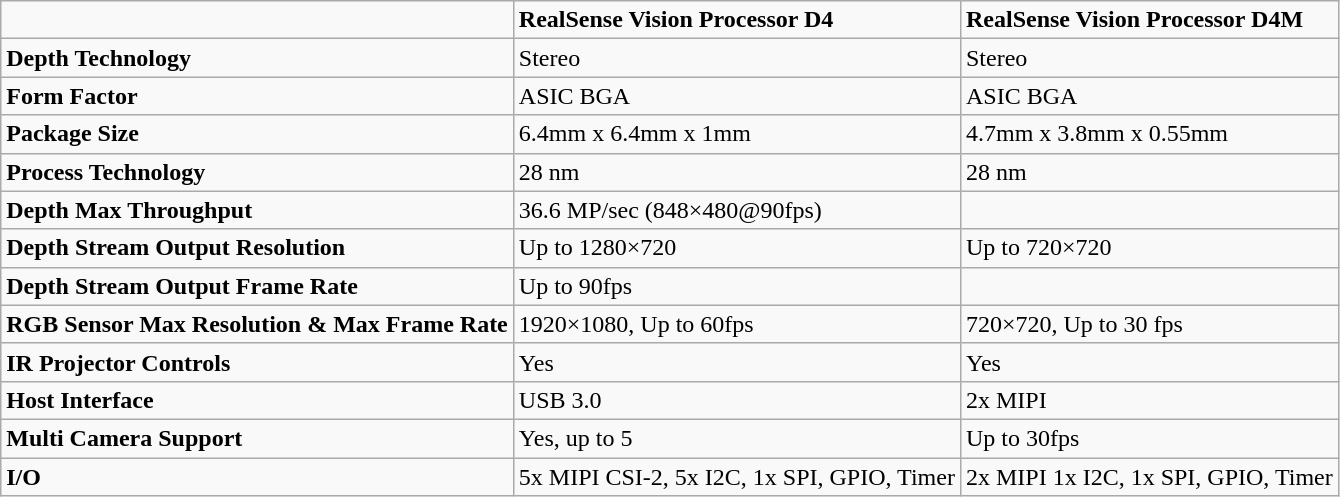<table class="wikitable">
<tr>
<td></td>
<td><strong>RealSense Vision Processor D4</strong></td>
<td><strong>RealSense Vision Processor D4M</strong></td>
</tr>
<tr>
<td><strong>Depth Technology</strong></td>
<td>Stereo</td>
<td>Stereo</td>
</tr>
<tr>
<td><strong>Form Factor</strong></td>
<td>ASIC BGA</td>
<td>ASIC BGA</td>
</tr>
<tr>
<td><strong>Package Size</strong></td>
<td>6.4mm x 6.4mm x 1mm</td>
<td>4.7mm x 3.8mm x 0.55mm</td>
</tr>
<tr>
<td><strong>Process Technology</strong></td>
<td>28 nm</td>
<td>28 nm</td>
</tr>
<tr>
<td><strong>Depth Max Throughput</strong></td>
<td>36.6 MP/sec (848×480@90fps)</td>
<td></td>
</tr>
<tr>
<td><strong>Depth Stream Output Resolution</strong></td>
<td>Up to 1280×720</td>
<td>Up to 720×720</td>
</tr>
<tr>
<td><strong>Depth Stream Output Frame Rate</strong></td>
<td>Up to 90fps</td>
<td></td>
</tr>
<tr>
<td><strong>RGB Sensor Max Resolution & Max Frame Rate</strong></td>
<td>1920×1080, Up to 60fps</td>
<td>720×720, Up to 30 fps</td>
</tr>
<tr>
<td><strong>IR Projector Controls</strong></td>
<td>Yes</td>
<td>Yes</td>
</tr>
<tr>
<td><strong>Host Interface</strong></td>
<td>USB 3.0</td>
<td>2x MIPI</td>
</tr>
<tr>
<td><strong>Multi Camera Support</strong></td>
<td>Yes, up to 5</td>
<td>Up to 30fps</td>
</tr>
<tr>
<td><strong>I/O</strong></td>
<td>5x MIPI CSI-2, 5x I2C, 1x SPI, GPIO, Timer</td>
<td>2x MIPI 1x I2C, 1x SPI, GPIO, Timer</td>
</tr>
</table>
